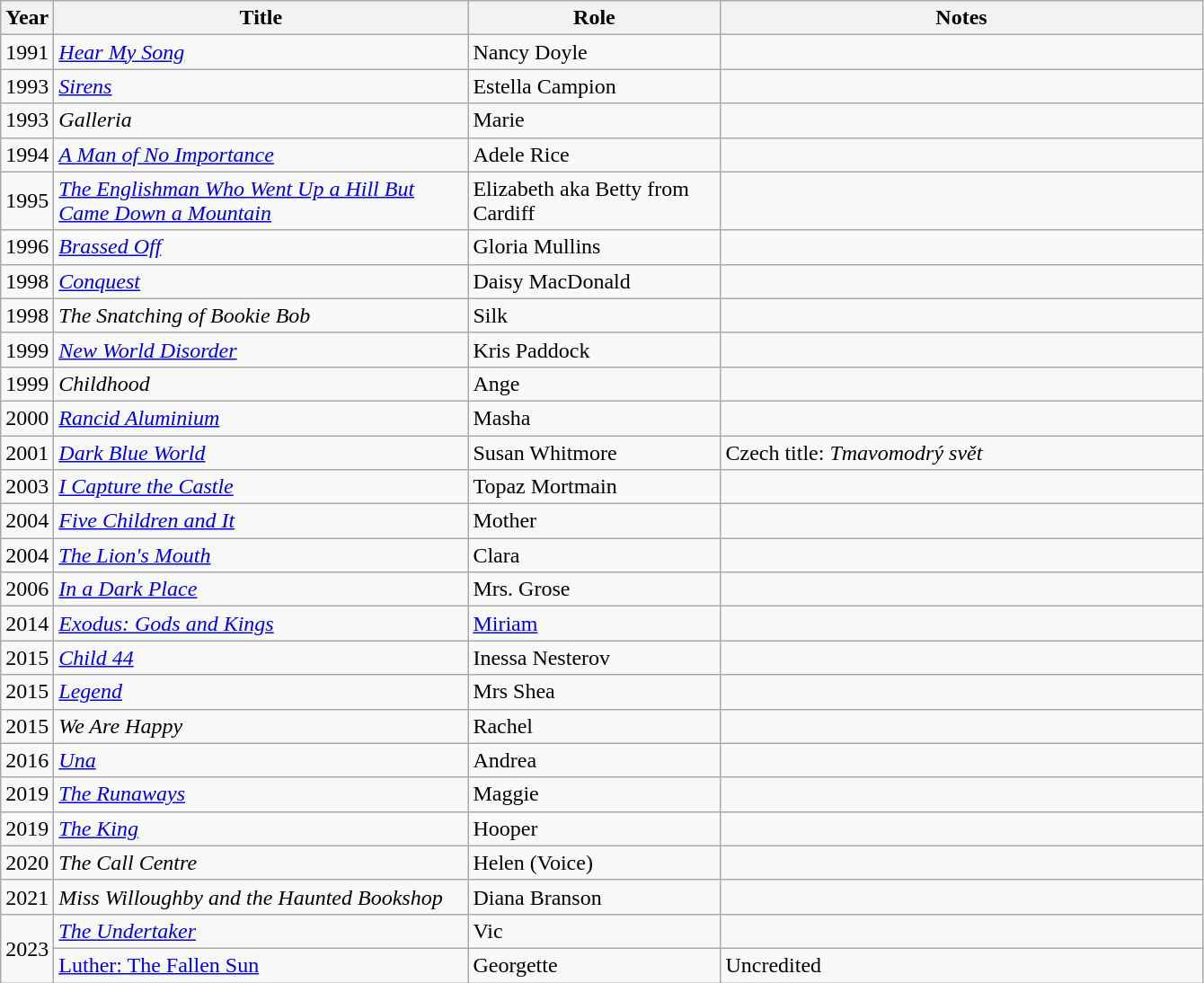<table class="wikitable sortable">
<tr>
<th width=20>Year</th>
<th width=300>Title</th>
<th width=180>Role</th>
<th width=350>Notes</th>
</tr>
<tr>
<td>1991</td>
<td><em><a href='#'>Hear My Song</a></em></td>
<td>Nancy Doyle</td>
<td></td>
</tr>
<tr>
<td>1993</td>
<td><em><a href='#'>Sirens</a></em></td>
<td>Estella Campion</td>
<td></td>
</tr>
<tr>
<td>1993</td>
<td><em>Galleria</em></td>
<td>Marie</td>
<td></td>
</tr>
<tr>
<td>1994</td>
<td><em><a href='#'>A Man of No Importance</a></em></td>
<td>Adele Rice</td>
<td></td>
</tr>
<tr>
<td>1995</td>
<td><em> <a href='#'>The Englishman Who Went Up a Hill But Came Down a Mountain</a></em></td>
<td>Elizabeth aka Betty from Cardiff</td>
<td></td>
</tr>
<tr>
<td>1996</td>
<td><em><a href='#'>Brassed Off</a></em></td>
<td>Gloria Mullins</td>
<td></td>
</tr>
<tr>
<td>1998</td>
<td><em><a href='#'>Conquest</a></em></td>
<td>Daisy MacDonald</td>
<td></td>
</tr>
<tr>
<td>1998</td>
<td><em>The Snatching of Bookie Bob</em></td>
<td>Silk</td>
<td></td>
</tr>
<tr>
<td>1999</td>
<td><em><a href='#'>New World Disorder</a></em></td>
<td>Kris Paddock</td>
<td></td>
</tr>
<tr>
<td>1999</td>
<td><em>Childhood</em></td>
<td>Ange</td>
<td></td>
</tr>
<tr>
<td>2000</td>
<td><em><a href='#'>Rancid Aluminium</a></em></td>
<td>Masha</td>
<td></td>
</tr>
<tr>
<td>2001</td>
<td><em> <a href='#'>Dark Blue World</a></em></td>
<td>Susan Whitmore</td>
<td>Czech title: <em>Tmavomodrý svět</em></td>
</tr>
<tr>
<td>2003</td>
<td><em><a href='#'>I Capture the Castle</a></em></td>
<td>Topaz Mortmain</td>
<td></td>
</tr>
<tr>
<td>2004</td>
<td><em><a href='#'>Five Children and It</a></em></td>
<td>Mother</td>
<td></td>
</tr>
<tr>
<td>2004</td>
<td><em><a href='#'>The Lion's Mouth</a></em></td>
<td>Clara</td>
<td></td>
</tr>
<tr>
<td>2006</td>
<td><em><a href='#'>In a Dark Place</a></em></td>
<td>Mrs. Grose</td>
<td></td>
</tr>
<tr>
<td>2014</td>
<td><em><a href='#'>Exodus: Gods and Kings</a></em></td>
<td><a href='#'>Miriam</a></td>
<td></td>
</tr>
<tr>
<td>2015</td>
<td><em><a href='#'>Child 44</a></em></td>
<td>Inessa Nesterov</td>
<td></td>
</tr>
<tr>
<td>2015</td>
<td><em><a href='#'>Legend</a></em></td>
<td>Mrs Shea</td>
<td></td>
</tr>
<tr>
<td>2015</td>
<td><em>We Are Happy</em></td>
<td>Rachel</td>
<td></td>
</tr>
<tr>
<td>2016</td>
<td><em><a href='#'>Una</a></em></td>
<td>Andrea</td>
<td></td>
</tr>
<tr>
<td>2019</td>
<td><em><a href='#'>The Runaways</a></em></td>
<td>Maggie</td>
<td></td>
</tr>
<tr>
<td>2019</td>
<td><em><a href='#'>The King</a></em></td>
<td>Hooper</td>
<td></td>
</tr>
<tr>
<td>2020</td>
<td><em>The Call Centre</em></td>
<td>Helen (Voice)</td>
<td></td>
</tr>
<tr>
<td>2021</td>
<td><em>Miss Willoughby and the Haunted Bookshop</em></td>
<td>Diana Branson</td>
<td></td>
</tr>
<tr>
<td rowspan="2">2023</td>
<td><em><a href='#'>The Undertaker</a></em></td>
<td>Vic</td>
<td></td>
</tr>
<tr>
<td><a href='#'>Luther: The Fallen Sun</a></td>
<td>Georgette</td>
<td>Uncredited</td>
</tr>
</table>
